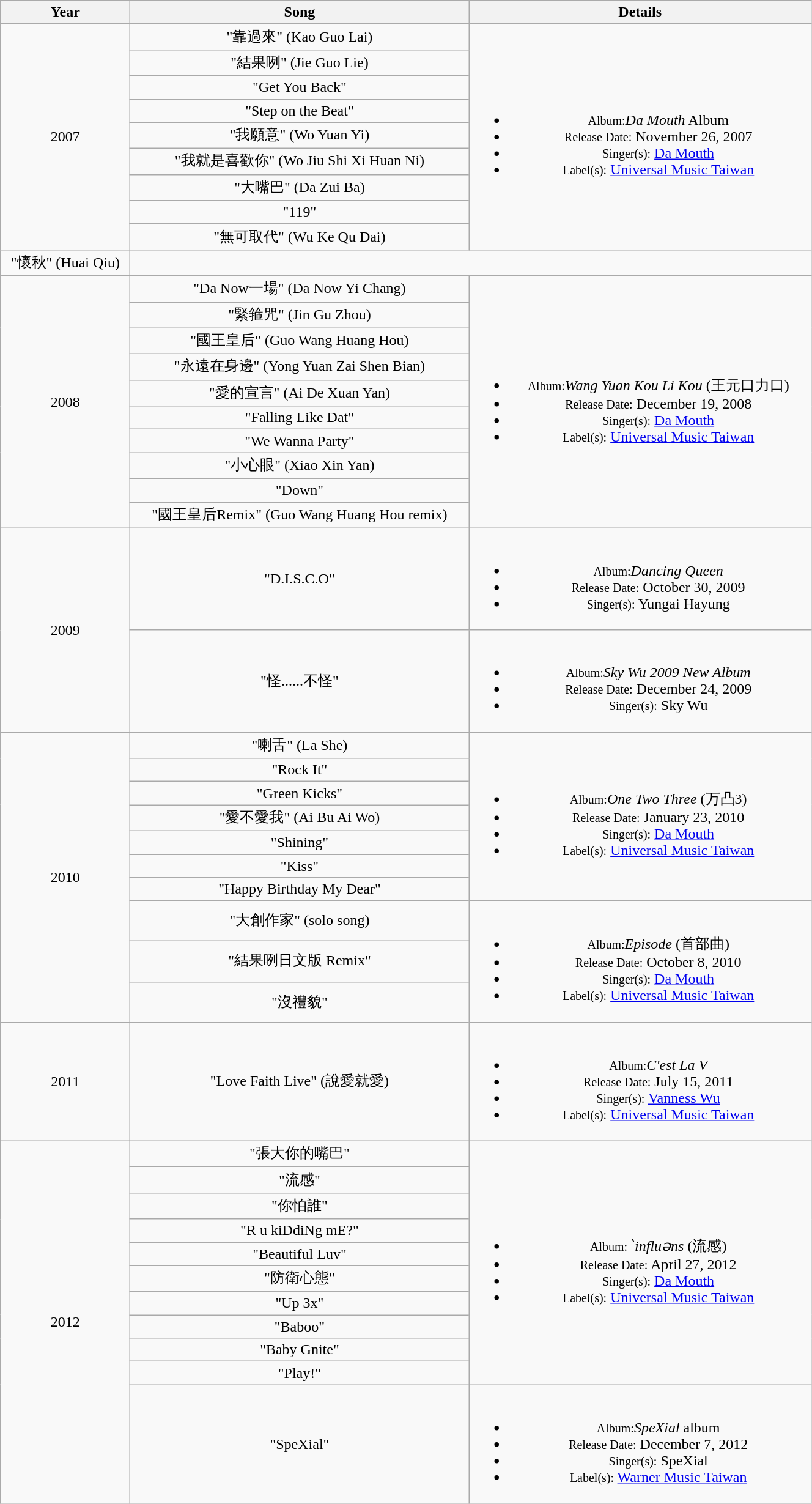<table class="wikitable" width="70%">
<tr>
<th>Year</th>
<th>Song</th>
<th>Details</th>
</tr>
<tr align=center>
<td rowspan=10>2007</td>
<td>"靠過來" (Kao Guo Lai)</td>
<td rowspan=10><br><ul><li><small>Album:</small><em>Da Mouth</em> Album</li><li><small>Release Date:</small> November 26, 2007</li><li><small>Singer(s):</small> <a href='#'>Da Mouth</a></li><li><small>Label(s):</small> <a href='#'>Universal Music Taiwan</a></li></ul></td>
</tr>
<tr align=center>
<td>"結果咧" (Jie Guo Lie)</td>
</tr>
<tr align=center>
<td>"Get You Back"</td>
</tr>
<tr align=center>
<td>"Step on the Beat"</td>
</tr>
<tr align=center>
<td>"我願意" (Wo Yuan Yi)</td>
</tr>
<tr align=center>
<td>"我就是喜歡你" (Wo Jiu Shi Xi Huan Ni)</td>
</tr>
<tr align=center>
<td>"大嘴巴" (Da Zui Ba)</td>
</tr>
<tr align=center>
<td>"119"</td>
</tr>
<tr align=center>
</tr>
<tr align=center>
<td>"無可取代" (Wu Ke Qu Dai)</td>
</tr>
<tr align=center>
<td>"懷秋" (Huai Qiu)</td>
</tr>
<tr align=center>
<td rowspan=10>2008</td>
<td>"Da Now一場" (Da Now Yi Chang)</td>
<td rowspan=10><br><ul><li><small>Album:</small><em>Wang Yuan Kou Li Kou</em> (王元口力口)</li><li><small>Release Date:</small> December 19, 2008</li><li><small>Singer(s):</small> <a href='#'>Da Mouth</a></li><li><small>Label(s):</small> <a href='#'>Universal Music Taiwan</a></li></ul></td>
</tr>
<tr align=center>
<td>"緊箍咒" (Jin Gu Zhou)</td>
</tr>
<tr align=center>
<td>"國王皇后" (Guo Wang Huang Hou)</td>
</tr>
<tr align=center>
<td>"永遠在身邊" (Yong Yuan Zai Shen Bian)</td>
</tr>
<tr align=center>
<td>"愛的宣言" (Ai De Xuan Yan)</td>
</tr>
<tr align=center>
<td>"Falling Like Dat"</td>
</tr>
<tr align=center>
<td>"We Wanna Party"</td>
</tr>
<tr align=center>
<td>"小心眼" (Xiao Xin Yan)</td>
</tr>
<tr align=center>
<td>"Down"</td>
</tr>
<tr align=center>
<td>"國王皇后Remix" (Guo Wang Huang Hou remix)</td>
</tr>
<tr align=center>
<td rowspan=2>2009</td>
<td>"D.I.S.C.O"</td>
<td><br><ul><li><small>Album:</small><em>Dancing Queen</em></li><li><small>Release Date:</small> October 30, 2009</li><li><small>Singer(s):</small> Yungai Hayung</li></ul></td>
</tr>
<tr align=center>
<td>"怪......不怪"</td>
<td><br><ul><li><small>Album:</small><em>Sky Wu 2009 New Album</em></li><li><small>Release Date:</small> December 24, 2009</li><li><small>Singer(s):</small> Sky Wu</li></ul></td>
</tr>
<tr align=center>
<td rowspan=10>2010</td>
<td>"喇舌" (La She)</td>
<td rowspan=7><br><ul><li><small>Album:</small><em>One Two Three</em> (万凸3)</li><li><small>Release Date:</small> January 23, 2010</li><li><small>Singer(s):</small> <a href='#'>Da Mouth</a></li><li><small>Label(s):</small> <a href='#'>Universal Music Taiwan</a></li></ul></td>
</tr>
<tr align=center>
<td>"Rock It"</td>
</tr>
<tr align=center>
<td>"Green Kicks"</td>
</tr>
<tr align=center>
<td>"愛不愛我" (Ai Bu Ai Wo)</td>
</tr>
<tr align=center>
<td>"Shining"</td>
</tr>
<tr align=center>
<td>"Kiss"</td>
</tr>
<tr align=center>
<td>"Happy Birthday My Dear"</td>
</tr>
<tr align=center>
<td>"大創作家" (solo song)</td>
<td rowspan=3><br><ul><li><small>Album:</small><em>Episode</em> (首部曲)</li><li><small>Release Date:</small> October 8, 2010</li><li><small>Singer(s):</small> <a href='#'>Da Mouth</a></li><li><small>Label(s):</small> <a href='#'>Universal Music Taiwan</a></li></ul></td>
</tr>
<tr align=center>
<td>"結果咧日文版 Remix"</td>
</tr>
<tr align=center>
<td>"沒禮貌"</td>
</tr>
<tr align=center>
<td>2011</td>
<td>"Love Faith Live" (說愛就愛)</td>
<td><br><ul><li><small>Album:</small><em>C'est La V</em></li><li><small>Release Date:</small> July 15, 2011</li><li><small>Singer(s):</small> <a href='#'>Vanness Wu</a></li><li><small>Label(s):</small> <a href='#'>Universal Music Taiwan</a></li></ul></td>
</tr>
<tr align=center>
<td rowspan=11>2012</td>
<td>"張大你的嘴巴"</td>
<td rowspan=10><br><ul><li><small>Album:</small><em>ˋinfluəns</em> (流感)</li><li><small>Release Date:</small> April 27, 2012</li><li><small>Singer(s):</small> <a href='#'>Da Mouth</a></li><li><small>Label(s):</small> <a href='#'>Universal Music Taiwan</a></li></ul></td>
</tr>
<tr align=center>
<td>"流感"</td>
</tr>
<tr align=center>
<td>"你怕誰"</td>
</tr>
<tr align=center>
<td>"R u kiDdiNg mE?"</td>
</tr>
<tr align=center>
<td>"Beautiful Luv"</td>
</tr>
<tr align=center>
<td>"防衛心態"</td>
</tr>
<tr align=center>
<td>"Up 3x"</td>
</tr>
<tr align=center>
<td>"Baboo"</td>
</tr>
<tr align=center>
<td>"Baby Gnite"</td>
</tr>
<tr align=center>
<td>"Play!"</td>
</tr>
<tr align=center>
<td>"SpeXial"</td>
<td><br><ul><li><small>Album:</small><em>SpeXial</em> album</li><li><small>Release Date:</small> December 7, 2012</li><li><small>Singer(s):</small> SpeXial</li><li><small>Label(s):</small> <a href='#'>Warner Music Taiwan</a></li></ul></td>
</tr>
</table>
